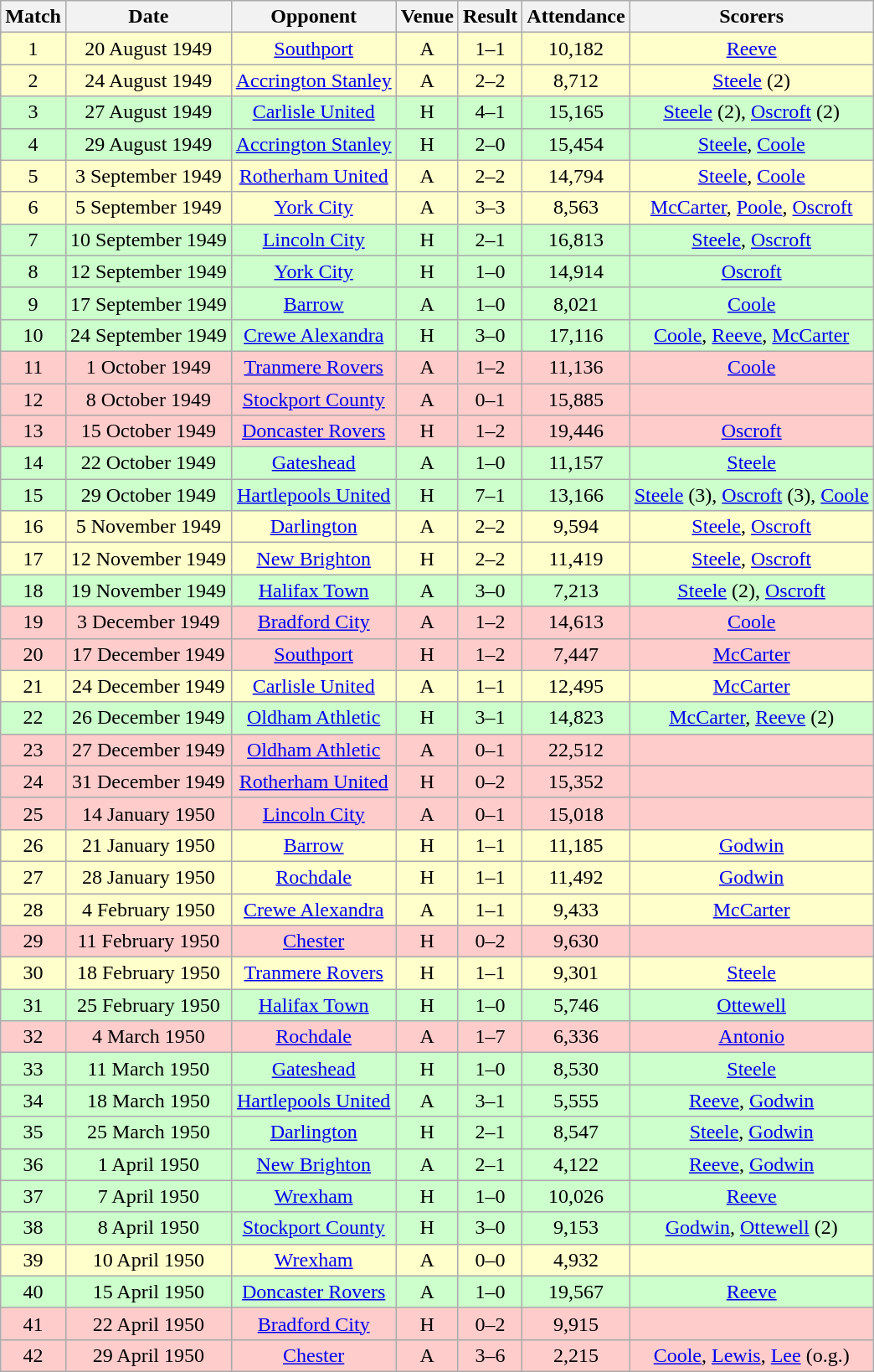<table class="wikitable" style="font-size:100%; text-align:center">
<tr>
<th>Match</th>
<th>Date</th>
<th>Opponent</th>
<th>Venue</th>
<th>Result</th>
<th>Attendance</th>
<th>Scorers</th>
</tr>
<tr style="background: #FFFFCC;">
<td>1</td>
<td>20 August 1949</td>
<td><a href='#'>Southport</a></td>
<td>A</td>
<td>1–1</td>
<td>10,182</td>
<td><a href='#'>Reeve</a></td>
</tr>
<tr style="background: #FFFFCC;">
<td>2</td>
<td>24 August 1949</td>
<td><a href='#'>Accrington Stanley</a></td>
<td>A</td>
<td>2–2</td>
<td>8,712</td>
<td><a href='#'>Steele</a> (2)</td>
</tr>
<tr style="background: #CCFFCC;">
<td>3</td>
<td>27 August 1949</td>
<td><a href='#'>Carlisle United</a></td>
<td>H</td>
<td>4–1</td>
<td>15,165</td>
<td><a href='#'>Steele</a> (2), <a href='#'>Oscroft</a> (2)</td>
</tr>
<tr style="background: #CCFFCC;">
<td>4</td>
<td>29 August 1949</td>
<td><a href='#'>Accrington Stanley</a></td>
<td>H</td>
<td>2–0</td>
<td>15,454</td>
<td><a href='#'>Steele</a>, <a href='#'>Coole</a></td>
</tr>
<tr style="background: #FFFFCC;">
<td>5</td>
<td>3 September 1949</td>
<td><a href='#'>Rotherham United</a></td>
<td>A</td>
<td>2–2</td>
<td>14,794</td>
<td><a href='#'>Steele</a>, <a href='#'>Coole</a></td>
</tr>
<tr style="background: #FFFFCC;">
<td>6</td>
<td>5 September 1949</td>
<td><a href='#'>York City</a></td>
<td>A</td>
<td>3–3</td>
<td>8,563</td>
<td><a href='#'>McCarter</a>, <a href='#'>Poole</a>, <a href='#'>Oscroft</a></td>
</tr>
<tr style="background: #CCFFCC;">
<td>7</td>
<td>10 September 1949</td>
<td><a href='#'>Lincoln City</a></td>
<td>H</td>
<td>2–1</td>
<td>16,813</td>
<td><a href='#'>Steele</a>, <a href='#'>Oscroft</a></td>
</tr>
<tr style="background: #CCFFCC;">
<td>8</td>
<td>12 September 1949</td>
<td><a href='#'>York City</a></td>
<td>H</td>
<td>1–0</td>
<td>14,914</td>
<td><a href='#'>Oscroft</a></td>
</tr>
<tr style="background: #CCFFCC;">
<td>9</td>
<td>17 September 1949</td>
<td><a href='#'>Barrow</a></td>
<td>A</td>
<td>1–0</td>
<td>8,021</td>
<td><a href='#'>Coole</a></td>
</tr>
<tr style="background: #CCFFCC;">
<td>10</td>
<td>24 September 1949</td>
<td><a href='#'>Crewe Alexandra</a></td>
<td>H</td>
<td>3–0</td>
<td>17,116</td>
<td><a href='#'>Coole</a>, <a href='#'>Reeve</a>, <a href='#'>McCarter</a></td>
</tr>
<tr style="background: #FFCCCC;">
<td>11</td>
<td>1 October 1949</td>
<td><a href='#'>Tranmere Rovers</a></td>
<td>A</td>
<td>1–2</td>
<td>11,136</td>
<td><a href='#'>Coole</a></td>
</tr>
<tr style="background: #FFCCCC;">
<td>12</td>
<td>8 October 1949</td>
<td><a href='#'>Stockport County</a></td>
<td>A</td>
<td>0–1</td>
<td>15,885</td>
<td></td>
</tr>
<tr style="background: #FFCCCC;">
<td>13</td>
<td>15 October 1949</td>
<td><a href='#'>Doncaster Rovers</a></td>
<td>H</td>
<td>1–2</td>
<td>19,446</td>
<td><a href='#'>Oscroft</a></td>
</tr>
<tr style="background: #CCFFCC;">
<td>14</td>
<td>22 October 1949</td>
<td><a href='#'>Gateshead</a></td>
<td>A</td>
<td>1–0</td>
<td>11,157</td>
<td><a href='#'>Steele</a></td>
</tr>
<tr style="background: #CCFFCC;">
<td>15</td>
<td>29 October 1949</td>
<td><a href='#'>Hartlepools United</a></td>
<td>H</td>
<td>7–1</td>
<td>13,166</td>
<td><a href='#'>Steele</a> (3), <a href='#'>Oscroft</a> (3), <a href='#'>Coole</a></td>
</tr>
<tr style="background: #FFFFCC;">
<td>16</td>
<td>5 November 1949</td>
<td><a href='#'>Darlington</a></td>
<td>A</td>
<td>2–2</td>
<td>9,594</td>
<td><a href='#'>Steele</a>, <a href='#'>Oscroft</a></td>
</tr>
<tr style="background: #FFFFCC;">
<td>17</td>
<td>12 November 1949</td>
<td><a href='#'>New Brighton</a></td>
<td>H</td>
<td>2–2</td>
<td>11,419</td>
<td><a href='#'>Steele</a>, <a href='#'>Oscroft</a></td>
</tr>
<tr style="background: #CCFFCC;">
<td>18</td>
<td>19 November 1949</td>
<td><a href='#'>Halifax Town</a></td>
<td>A</td>
<td>3–0</td>
<td>7,213</td>
<td><a href='#'>Steele</a> (2), <a href='#'>Oscroft</a></td>
</tr>
<tr style="background: #FFCCCC;">
<td>19</td>
<td>3 December 1949</td>
<td><a href='#'>Bradford City</a></td>
<td>A</td>
<td>1–2</td>
<td>14,613</td>
<td><a href='#'>Coole</a></td>
</tr>
<tr style="background: #FFCCCC;">
<td>20</td>
<td>17 December 1949</td>
<td><a href='#'>Southport</a></td>
<td>H</td>
<td>1–2</td>
<td>7,447</td>
<td><a href='#'>McCarter</a></td>
</tr>
<tr style="background: #FFFFCC;">
<td>21</td>
<td>24 December 1949</td>
<td><a href='#'>Carlisle United</a></td>
<td>A</td>
<td>1–1</td>
<td>12,495</td>
<td><a href='#'>McCarter</a></td>
</tr>
<tr style="background: #CCFFCC;">
<td>22</td>
<td>26 December 1949</td>
<td><a href='#'>Oldham Athletic</a></td>
<td>H</td>
<td>3–1</td>
<td>14,823</td>
<td><a href='#'>McCarter</a>, <a href='#'>Reeve</a> (2)</td>
</tr>
<tr style="background: #FFCCCC;">
<td>23</td>
<td>27 December 1949</td>
<td><a href='#'>Oldham Athletic</a></td>
<td>A</td>
<td>0–1</td>
<td>22,512</td>
<td></td>
</tr>
<tr style="background: #FFCCCC;">
<td>24</td>
<td>31 December 1949</td>
<td><a href='#'>Rotherham United</a></td>
<td>H</td>
<td>0–2</td>
<td>15,352</td>
<td></td>
</tr>
<tr style="background: #FFCCCC;">
<td>25</td>
<td>14 January 1950</td>
<td><a href='#'>Lincoln City</a></td>
<td>A</td>
<td>0–1</td>
<td>15,018</td>
<td></td>
</tr>
<tr style="background: #FFFFCC;">
<td>26</td>
<td>21 January 1950</td>
<td><a href='#'>Barrow</a></td>
<td>H</td>
<td>1–1</td>
<td>11,185</td>
<td><a href='#'>Godwin</a></td>
</tr>
<tr style="background: #FFFFCC;">
<td>27</td>
<td>28 January 1950</td>
<td><a href='#'>Rochdale</a></td>
<td>H</td>
<td>1–1</td>
<td>11,492</td>
<td><a href='#'>Godwin</a></td>
</tr>
<tr style="background: #FFFFCC;">
<td>28</td>
<td>4 February 1950</td>
<td><a href='#'>Crewe Alexandra</a></td>
<td>A</td>
<td>1–1</td>
<td>9,433</td>
<td><a href='#'>McCarter</a></td>
</tr>
<tr style="background: #FFCCCC;">
<td>29</td>
<td>11 February 1950</td>
<td><a href='#'>Chester</a></td>
<td>H</td>
<td>0–2</td>
<td>9,630</td>
<td></td>
</tr>
<tr style="background: #FFFFCC;">
<td>30</td>
<td>18 February 1950</td>
<td><a href='#'>Tranmere Rovers</a></td>
<td>H</td>
<td>1–1</td>
<td>9,301</td>
<td><a href='#'>Steele</a></td>
</tr>
<tr style="background: #CCFFCC;">
<td>31</td>
<td>25 February 1950</td>
<td><a href='#'>Halifax Town</a></td>
<td>H</td>
<td>1–0</td>
<td>5,746</td>
<td><a href='#'>Ottewell</a></td>
</tr>
<tr style="background: #FFCCCC;">
<td>32</td>
<td>4 March 1950</td>
<td><a href='#'>Rochdale</a></td>
<td>A</td>
<td>1–7</td>
<td>6,336</td>
<td><a href='#'>Antonio</a></td>
</tr>
<tr style="background: #CCFFCC;">
<td>33</td>
<td>11 March 1950</td>
<td><a href='#'>Gateshead</a></td>
<td>H</td>
<td>1–0</td>
<td>8,530</td>
<td><a href='#'>Steele</a></td>
</tr>
<tr style="background: #CCFFCC;">
<td>34</td>
<td>18 March 1950</td>
<td><a href='#'>Hartlepools United</a></td>
<td>A</td>
<td>3–1</td>
<td>5,555</td>
<td><a href='#'>Reeve</a>, <a href='#'>Godwin</a></td>
</tr>
<tr style="background: #CCFFCC;">
<td>35</td>
<td>25 March 1950</td>
<td><a href='#'>Darlington</a></td>
<td>H</td>
<td>2–1</td>
<td>8,547</td>
<td><a href='#'>Steele</a>, <a href='#'>Godwin</a></td>
</tr>
<tr style="background: #CCFFCC;">
<td>36</td>
<td>1 April 1950</td>
<td><a href='#'>New Brighton</a></td>
<td>A</td>
<td>2–1</td>
<td>4,122</td>
<td><a href='#'>Reeve</a>, <a href='#'>Godwin</a></td>
</tr>
<tr style="background: #CCFFCC;">
<td>37</td>
<td>7 April 1950</td>
<td><a href='#'>Wrexham</a></td>
<td>H</td>
<td>1–0</td>
<td>10,026</td>
<td><a href='#'>Reeve</a></td>
</tr>
<tr style="background: #CCFFCC;">
<td>38</td>
<td>8 April 1950</td>
<td><a href='#'>Stockport County</a></td>
<td>H</td>
<td>3–0</td>
<td>9,153</td>
<td><a href='#'>Godwin</a>, <a href='#'>Ottewell</a> (2)</td>
</tr>
<tr style="background: #FFFFCC;">
<td>39</td>
<td>10 April 1950</td>
<td><a href='#'>Wrexham</a></td>
<td>A</td>
<td>0–0</td>
<td>4,932</td>
<td></td>
</tr>
<tr style="background: #CCFFCC;">
<td>40</td>
<td>15 April 1950</td>
<td><a href='#'>Doncaster Rovers</a></td>
<td>A</td>
<td>1–0</td>
<td>19,567</td>
<td><a href='#'>Reeve</a></td>
</tr>
<tr style="background: #FFCCCC;">
<td>41</td>
<td>22 April 1950</td>
<td><a href='#'>Bradford City</a></td>
<td>H</td>
<td>0–2</td>
<td>9,915</td>
<td></td>
</tr>
<tr style="background: #FFCCCC;">
<td>42</td>
<td>29 April 1950</td>
<td><a href='#'>Chester</a></td>
<td>A</td>
<td>3–6</td>
<td>2,215</td>
<td><a href='#'>Coole</a>, <a href='#'>Lewis</a>, <a href='#'>Lee</a> (o.g.)</td>
</tr>
</table>
